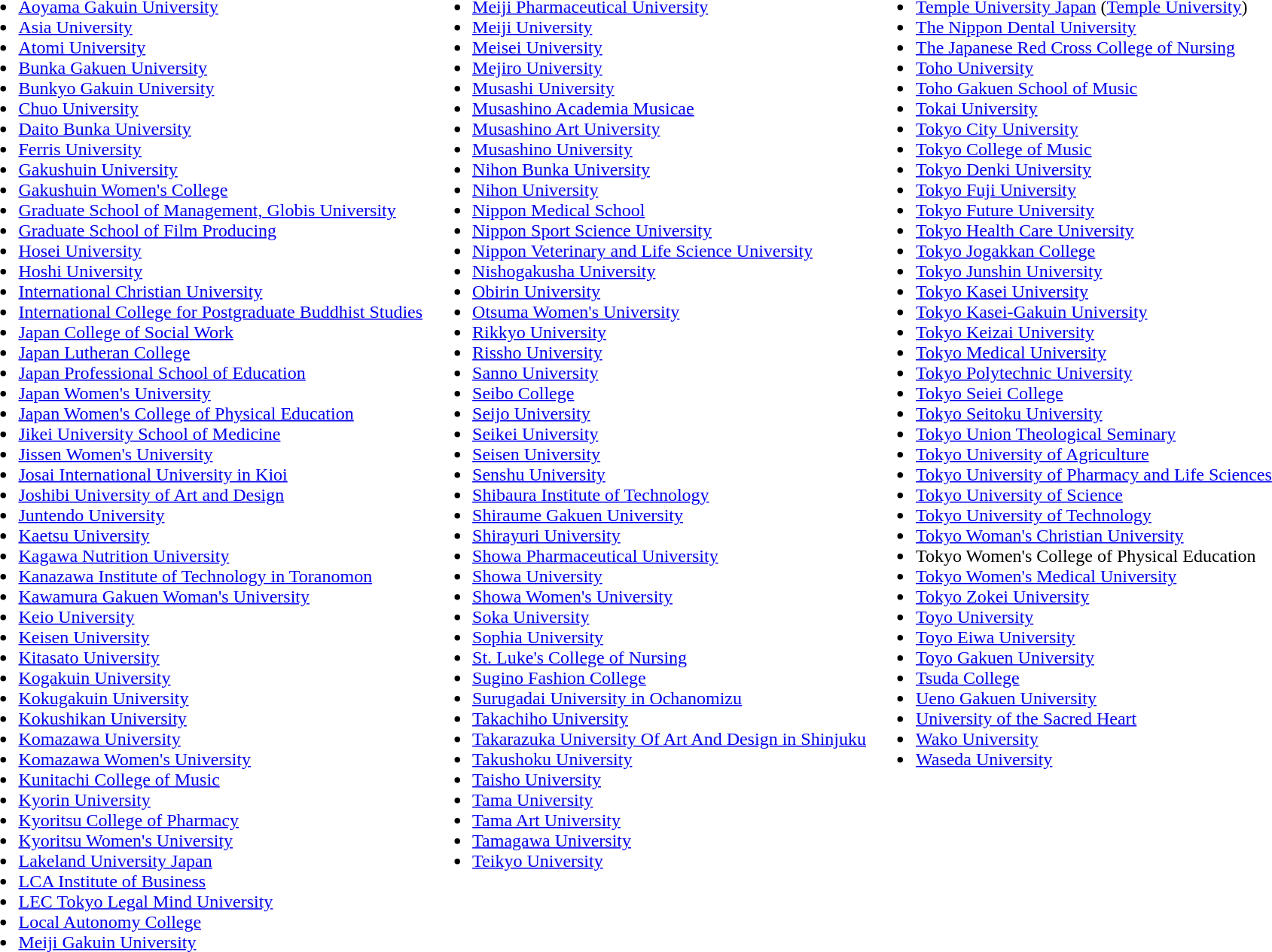<table>
<tr>
<td valign="top"><br><ul><li><a href='#'>Aoyama Gakuin University</a></li><li><a href='#'>Asia University</a></li><li><a href='#'>Atomi University</a></li><li><a href='#'>Bunka Gakuen University</a></li><li><a href='#'>Bunkyo Gakuin University</a></li><li><a href='#'>Chuo University</a></li><li><a href='#'>Daito Bunka University</a></li><li><a href='#'>Ferris University</a></li><li><a href='#'>Gakushuin University</a></li><li><a href='#'>Gakushuin Women's College</a></li><li><a href='#'>Graduate School of Management, Globis University</a></li><li><a href='#'>Graduate School of Film Producing</a></li><li><a href='#'>Hosei University</a></li><li><a href='#'>Hoshi University</a></li><li><a href='#'>International Christian University</a></li><li><a href='#'>International College for Postgraduate Buddhist Studies</a></li><li><a href='#'>Japan College of Social Work</a></li><li><a href='#'>Japan Lutheran College</a></li><li><a href='#'>Japan Professional School of Education</a></li><li><a href='#'>Japan Women's University</a></li><li><a href='#'>Japan Women's College of Physical Education</a></li><li><a href='#'>Jikei University School of Medicine</a></li><li><a href='#'>Jissen Women's University</a></li><li><a href='#'>Josai International University in Kioi</a></li><li><a href='#'>Joshibi University of Art and Design</a></li><li><a href='#'>Juntendo University</a></li><li><a href='#'>Kaetsu University</a></li><li><a href='#'>Kagawa Nutrition University</a></li><li><a href='#'>Kanazawa Institute of Technology in Toranomon</a></li><li><a href='#'>Kawamura Gakuen Woman's University</a></li><li><a href='#'>Keio University</a></li><li><a href='#'>Keisen University</a></li><li><a href='#'>Kitasato University</a></li><li><a href='#'>Kogakuin University</a></li><li><a href='#'>Kokugakuin University</a></li><li><a href='#'>Kokushikan University</a></li><li><a href='#'>Komazawa University</a></li><li><a href='#'>Komazawa Women's University</a></li><li><a href='#'>Kunitachi College of Music</a></li><li><a href='#'>Kyorin University</a></li><li><a href='#'>Kyoritsu College of Pharmacy</a></li><li><a href='#'>Kyoritsu Women's University</a></li><li><a href='#'>Lakeland University Japan</a></li><li><a href='#'>LCA Institute of Business</a></li><li><a href='#'>LEC Tokyo Legal Mind University</a></li><li><a href='#'>Local Autonomy College</a></li><li><a href='#'>Meiji Gakuin University</a></li></ul></td>
<td valign="top"><br><ul><li><a href='#'>Meiji Pharmaceutical University</a></li><li><a href='#'>Meiji University</a></li><li><a href='#'>Meisei University</a></li><li><a href='#'>Mejiro University</a></li><li><a href='#'>Musashi University</a></li><li><a href='#'>Musashino Academia Musicae</a></li><li><a href='#'>Musashino Art University</a></li><li><a href='#'>Musashino University</a></li><li><a href='#'>Nihon Bunka University</a></li><li><a href='#'>Nihon University</a></li><li><a href='#'>Nippon Medical School</a></li><li><a href='#'>Nippon Sport Science University</a></li><li><a href='#'>Nippon Veterinary and Life Science University</a></li><li><a href='#'>Nishogakusha University</a></li><li><a href='#'>Obirin University</a></li><li><a href='#'>Otsuma Women's University</a></li><li><a href='#'>Rikkyo University</a></li><li><a href='#'>Rissho University</a></li><li><a href='#'>Sanno University</a></li><li><a href='#'>Seibo College</a></li><li><a href='#'>Seijo University</a></li><li><a href='#'>Seikei University</a></li><li><a href='#'>Seisen University</a></li><li><a href='#'>Senshu University</a></li><li><a href='#'>Shibaura Institute of Technology</a></li><li><a href='#'>Shiraume Gakuen University</a></li><li><a href='#'>Shirayuri University</a></li><li><a href='#'>Showa Pharmaceutical University</a></li><li><a href='#'>Showa University</a></li><li><a href='#'>Showa Women's University</a></li><li><a href='#'>Soka University</a></li><li><a href='#'>Sophia University</a></li><li><a href='#'>St. Luke's College of Nursing</a></li><li><a href='#'>Sugino Fashion College</a></li><li><a href='#'>Surugadai University in Ochanomizu</a></li><li><a href='#'>Takachiho University</a></li><li><a href='#'>Takarazuka University Of Art And Design in Shinjuku</a></li><li><a href='#'>Takushoku University</a></li><li><a href='#'>Taisho University</a></li><li><a href='#'>Tama University</a></li><li><a href='#'>Tama Art University</a></li><li><a href='#'>Tamagawa University</a></li><li><a href='#'>Teikyo University</a></li></ul></td>
<td valign="top"><br><ul><li><a href='#'>Temple University Japan</a> (<a href='#'>Temple University</a>)</li><li><a href='#'>The Nippon Dental University</a></li><li><a href='#'>The Japanese Red Cross College of Nursing</a></li><li><a href='#'>Toho University</a></li><li><a href='#'>Toho Gakuen School of Music</a></li><li><a href='#'>Tokai University</a></li><li><a href='#'>Tokyo City University</a></li><li><a href='#'>Tokyo College of Music</a></li><li><a href='#'>Tokyo Denki University</a></li><li><a href='#'>Tokyo Fuji University</a></li><li><a href='#'>Tokyo Future University</a></li><li><a href='#'>Tokyo Health Care University</a></li><li><a href='#'>Tokyo Jogakkan College</a></li><li><a href='#'>Tokyo Junshin University</a></li><li><a href='#'>Tokyo Kasei University</a></li><li><a href='#'>Tokyo Kasei-Gakuin University</a></li><li><a href='#'>Tokyo Keizai University</a></li><li><a href='#'>Tokyo Medical University</a></li><li><a href='#'>Tokyo Polytechnic University</a></li><li><a href='#'>Tokyo Seiei College</a></li><li><a href='#'>Tokyo Seitoku University</a></li><li><a href='#'>Tokyo Union Theological Seminary</a></li><li><a href='#'>Tokyo University of Agriculture</a></li><li><a href='#'>Tokyo University of Pharmacy and Life Sciences</a></li><li><a href='#'>Tokyo University of Science</a></li><li><a href='#'>Tokyo University of Technology</a></li><li><a href='#'>Tokyo Woman's Christian University</a></li><li>Tokyo Women's College of Physical Education</li><li><a href='#'>Tokyo Women's Medical University</a></li><li><a href='#'>Tokyo Zokei University</a></li><li><a href='#'>Toyo University</a></li><li><a href='#'>Toyo Eiwa University</a></li><li><a href='#'>Toyo Gakuen University</a></li><li><a href='#'>Tsuda College</a></li><li><a href='#'>Ueno Gakuen University</a></li><li><a href='#'>University of the Sacred Heart</a></li><li><a href='#'>Wako University</a></li><li><a href='#'>Waseda University</a></li></ul></td>
</tr>
</table>
